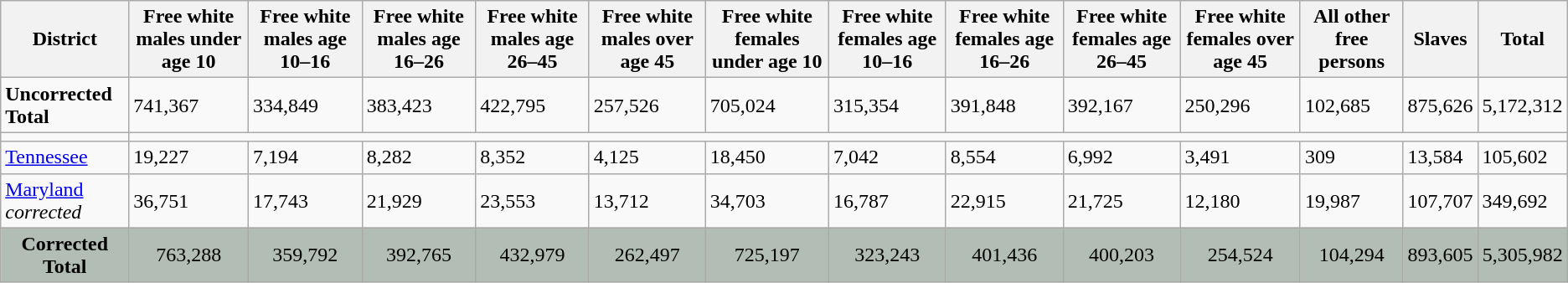<table class="wikitable">
<tr>
<th>District</th>
<th>Free white males under age 10</th>
<th>Free white males age 10–16</th>
<th>Free white males age 16–26</th>
<th>Free white males age 26–45</th>
<th>Free white males over age 45</th>
<th>Free white females under age 10</th>
<th>Free white females age 10–16</th>
<th>Free white females age 16–26</th>
<th>Free white females age 26–45</th>
<th>Free white females over age 45</th>
<th>All other free persons</th>
<th>Slaves</th>
<th>Total</th>
</tr>
<tr>
<td><strong>Uncorrected Total</strong></td>
<td>741,367</td>
<td>334,849</td>
<td>383,423</td>
<td>422,795</td>
<td>257,526</td>
<td>705,024</td>
<td>315,354</td>
<td>391,848</td>
<td>392,167</td>
<td>250,296</td>
<td>102,685</td>
<td>875,626</td>
<td>5,172,312</td>
</tr>
<tr>
<td></td>
</tr>
<tr>
<td><a href='#'>Tennessee</a></td>
<td>19,227</td>
<td>7,194</td>
<td>8,282</td>
<td>8,352</td>
<td>4,125</td>
<td>18,450</td>
<td>7,042</td>
<td>8,554</td>
<td>6,992</td>
<td>3,491</td>
<td>309</td>
<td>13,584</td>
<td>105,602</td>
</tr>
<tr>
<td><a href='#'>Maryland</a> <em>corrected</em></td>
<td>36,751</td>
<td>17,743</td>
<td>21,929</td>
<td>23,553</td>
<td>13,712</td>
<td>34,703</td>
<td>16,787</td>
<td>22,915</td>
<td>21,725</td>
<td>12,180</td>
<td>19,987</td>
<td>107,707</td>
<td>349,692</td>
</tr>
<tr align=center style="background:#B2BEB5;" class="sortbottom">
<td><strong>Corrected Total</strong></td>
<td>763,288</td>
<td>359,792</td>
<td>392,765</td>
<td>432,979</td>
<td>262,497</td>
<td>725,197</td>
<td>323,243</td>
<td>401,436</td>
<td>400,203</td>
<td>254,524</td>
<td>104,294</td>
<td>893,605</td>
<td>5,305,982</td>
</tr>
</table>
